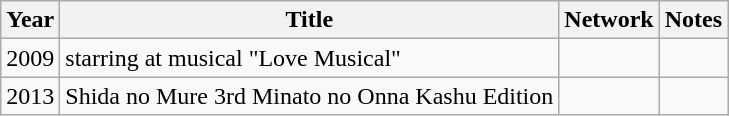<table class="wikitable">
<tr>
<th>Year</th>
<th>Title</th>
<th>Network</th>
<th>Notes</th>
</tr>
<tr>
<td>2009</td>
<td>starring at musical "Love Musical"</td>
<td></td>
<td></td>
</tr>
<tr>
<td>2013</td>
<td>Shida no Mure 3rd Minato no Onna Kashu Edition</td>
<td></td>
<td></td>
</tr>
</table>
